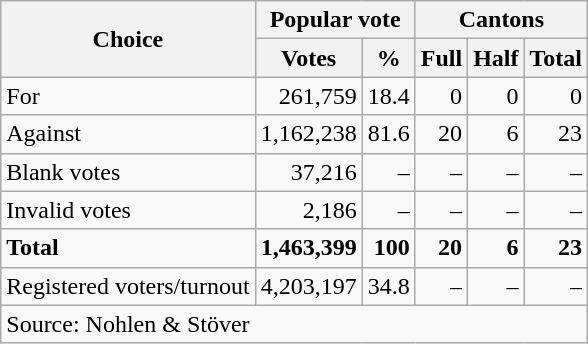<table class=wikitable style=text-align:right>
<tr>
<th rowspan=2>Choice</th>
<th colspan=2>Popular vote</th>
<th colspan=3>Cantons</th>
</tr>
<tr>
<th>Votes</th>
<th>%</th>
<th>Full</th>
<th>Half</th>
<th>Total</th>
</tr>
<tr>
<td align=left>For</td>
<td>261,759</td>
<td>18.4</td>
<td>0</td>
<td>0</td>
<td>0</td>
</tr>
<tr>
<td align=left>Against</td>
<td>1,162,238</td>
<td>81.6</td>
<td>20</td>
<td>6</td>
<td>23</td>
</tr>
<tr>
<td align=left>Blank votes</td>
<td>37,216</td>
<td>–</td>
<td>–</td>
<td>–</td>
<td>–</td>
</tr>
<tr>
<td align=left>Invalid votes</td>
<td>2,186</td>
<td>–</td>
<td>–</td>
<td>–</td>
<td>–</td>
</tr>
<tr>
<td align=left><strong>Total</strong></td>
<td><strong>1,463,399</strong></td>
<td><strong>100</strong></td>
<td><strong>20</strong></td>
<td><strong>6</strong></td>
<td><strong>23</strong></td>
</tr>
<tr>
<td align=left>Registered voters/turnout</td>
<td>4,203,197</td>
<td>34.8</td>
<td>–</td>
<td>–</td>
<td>–</td>
</tr>
<tr>
<td align=left colspan=11>Source: Nohlen & Stöver</td>
</tr>
</table>
